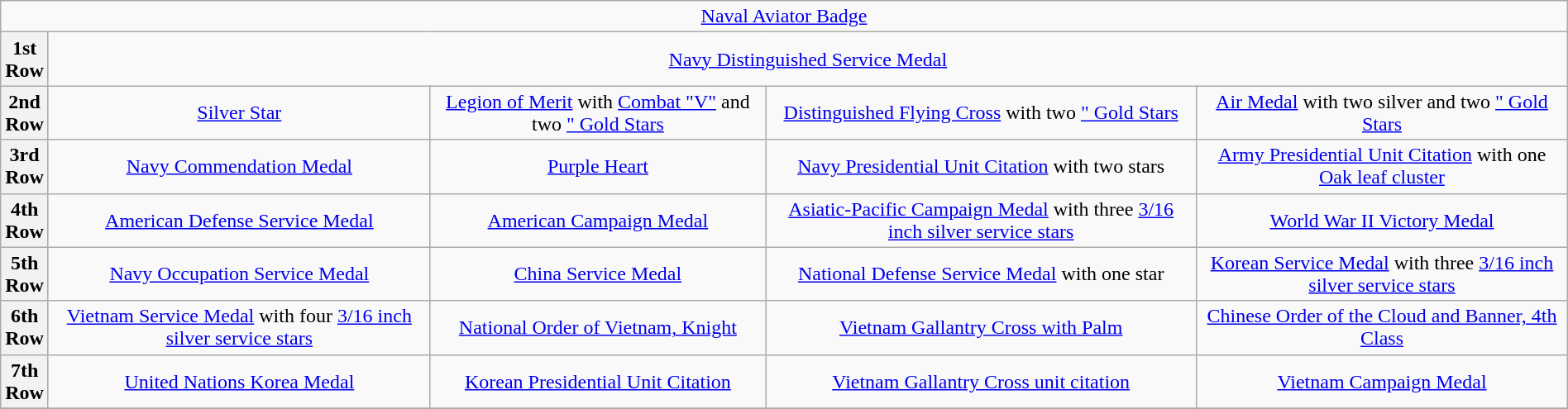<table class="wikitable" style="margin:1em auto; text-align:center;">
<tr>
<td colspan="14"><a href='#'>Naval Aviator Badge</a></td>
</tr>
<tr>
<th>1st<br> Row</th>
<td colspan="14"><a href='#'>Navy Distinguished Service Medal</a></td>
</tr>
<tr>
<th>2nd<br> Row</th>
<td colspan="4"><a href='#'>Silver Star</a></td>
<td colspan="4"><a href='#'>Legion of Merit</a> with <a href='#'>Combat "V"</a> and two <a href='#'>" Gold Stars</a></td>
<td colspan="4"><a href='#'>Distinguished Flying Cross</a> with two <a href='#'>" Gold Stars</a></td>
<td colspan="4"><a href='#'>Air Medal</a> with two silver and two <a href='#'>" Gold Stars</a></td>
</tr>
<tr>
<th>3rd<br> Row</th>
<td colspan="4"><a href='#'>Navy Commendation Medal</a></td>
<td colspan="4"><a href='#'>Purple Heart</a></td>
<td colspan="4"><a href='#'>Navy Presidential Unit Citation</a> with two stars</td>
<td colspan="4"><a href='#'>Army Presidential Unit Citation</a> with one <a href='#'>Oak leaf cluster</a></td>
</tr>
<tr>
<th>4th<br> Row</th>
<td colspan="4"><a href='#'>American Defense Service Medal</a></td>
<td colspan="4"><a href='#'>American Campaign Medal</a></td>
<td colspan="4"><a href='#'>Asiatic-Pacific Campaign Medal</a> with three <a href='#'>3/16 inch silver service stars</a></td>
<td colspan="4"><a href='#'>World War II Victory Medal</a></td>
</tr>
<tr>
<th>5th<br> Row</th>
<td colspan="4"><a href='#'>Navy Occupation Service Medal</a></td>
<td colspan="4"><a href='#'>China Service Medal</a></td>
<td colspan="4"><a href='#'>National Defense Service Medal</a> with one star</td>
<td colspan="4"><a href='#'>Korean Service Medal</a> with three <a href='#'>3/16 inch silver service stars</a></td>
</tr>
<tr>
<th>6th<br> Row</th>
<td colspan="4"><a href='#'>Vietnam Service Medal</a> with four <a href='#'>3/16 inch silver service stars</a></td>
<td colspan="4"><a href='#'>National Order of Vietnam, Knight</a></td>
<td colspan="4"><a href='#'>Vietnam Gallantry Cross with Palm</a></td>
<td colspan="4"><a href='#'>Chinese Order of the Cloud and Banner, 4th Class</a></td>
</tr>
<tr>
<th>7th<br> Row</th>
<td colspan="4"><a href='#'>United Nations Korea Medal</a></td>
<td colspan="4"><a href='#'>Korean Presidential Unit Citation</a></td>
<td colspan="4"><a href='#'>Vietnam Gallantry Cross unit citation</a></td>
<td colspan="4"><a href='#'>Vietnam Campaign Medal</a></td>
</tr>
<tr>
</tr>
</table>
